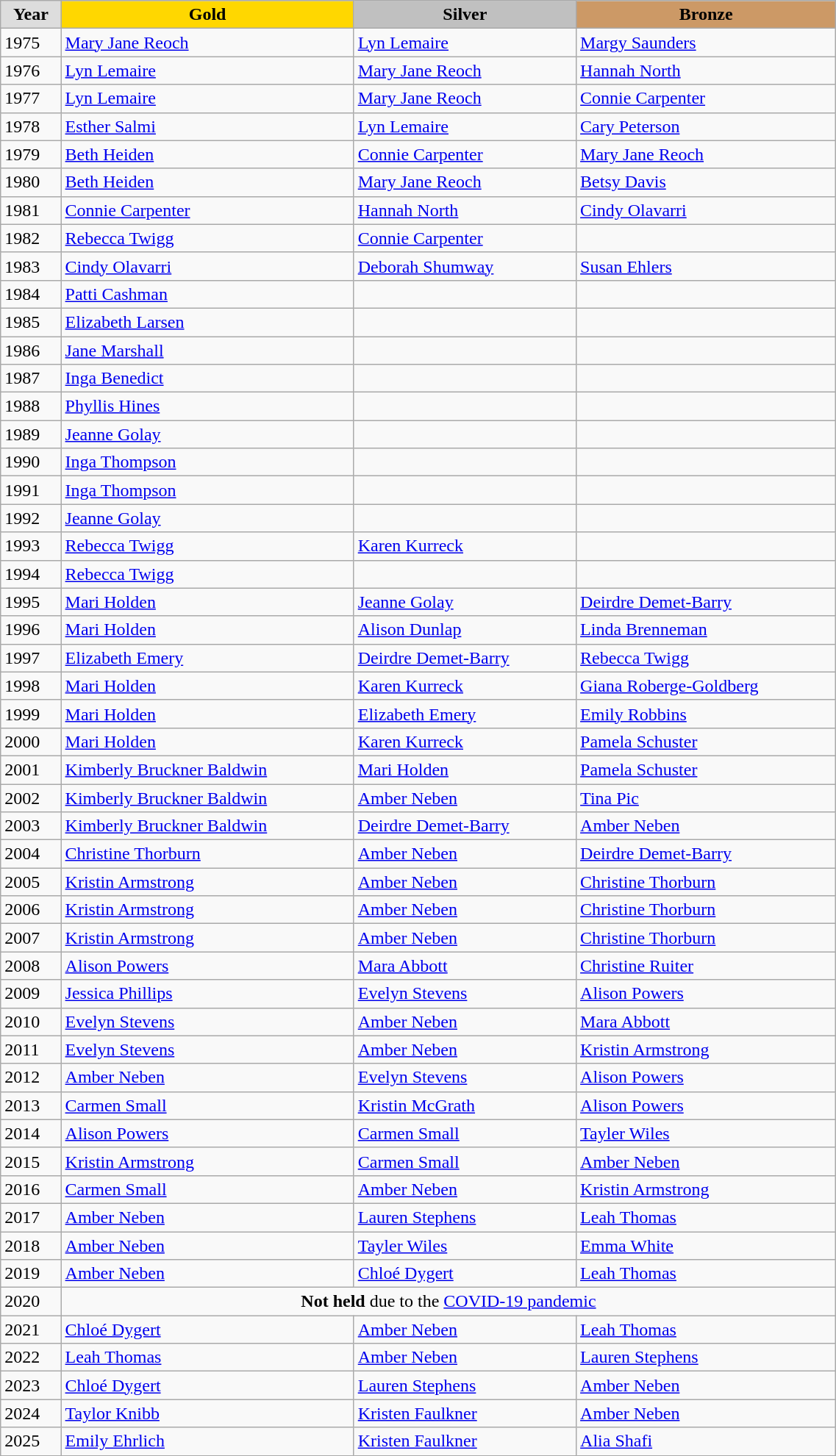<table class="wikitable" style="width: 60%; text-align:left;">
<tr>
<td style="background:#DDDDDD; font-weight:bold; text-align:center;">Year</td>
<td style="background:gold; font-weight:bold; text-align:center;">Gold</td>
<td style="background:silver; font-weight:bold; text-align:center;">Silver</td>
<td style="background:#cc9966; font-weight:bold; text-align:center;">Bronze</td>
</tr>
<tr>
<td>1975</td>
<td><a href='#'>Mary Jane Reoch</a></td>
<td><a href='#'>Lyn Lemaire</a></td>
<td><a href='#'>Margy Saunders</a></td>
</tr>
<tr>
<td>1976</td>
<td><a href='#'>Lyn Lemaire</a></td>
<td><a href='#'>Mary Jane Reoch</a></td>
<td><a href='#'>Hannah North</a></td>
</tr>
<tr>
<td>1977</td>
<td><a href='#'>Lyn Lemaire</a></td>
<td><a href='#'>Mary Jane Reoch</a></td>
<td><a href='#'>Connie Carpenter</a></td>
</tr>
<tr>
<td>1978</td>
<td><a href='#'>Esther Salmi</a></td>
<td><a href='#'>Lyn Lemaire</a></td>
<td><a href='#'>Cary Peterson</a></td>
</tr>
<tr>
<td>1979</td>
<td><a href='#'>Beth Heiden</a></td>
<td><a href='#'>Connie Carpenter</a></td>
<td><a href='#'>Mary Jane Reoch</a></td>
</tr>
<tr>
<td>1980</td>
<td><a href='#'>Beth Heiden</a></td>
<td><a href='#'>Mary Jane Reoch</a></td>
<td><a href='#'>Betsy Davis</a></td>
</tr>
<tr>
<td>1981</td>
<td><a href='#'>Connie Carpenter</a></td>
<td><a href='#'>Hannah North</a></td>
<td><a href='#'>Cindy Olavarri</a></td>
</tr>
<tr>
<td>1982</td>
<td><a href='#'>Rebecca Twigg</a></td>
<td><a href='#'>Connie Carpenter</a></td>
<td></td>
</tr>
<tr>
<td>1983</td>
<td><a href='#'>Cindy Olavarri</a></td>
<td><a href='#'>Deborah Shumway</a></td>
<td><a href='#'>Susan Ehlers</a></td>
</tr>
<tr>
<td>1984</td>
<td><a href='#'>Patti Cashman</a></td>
<td></td>
<td></td>
</tr>
<tr>
<td>1985</td>
<td><a href='#'>Elizabeth Larsen</a></td>
<td></td>
<td></td>
</tr>
<tr>
<td>1986</td>
<td><a href='#'>Jane Marshall</a></td>
<td></td>
<td></td>
</tr>
<tr>
<td>1987</td>
<td><a href='#'>Inga Benedict</a></td>
<td></td>
<td></td>
</tr>
<tr>
<td>1988</td>
<td><a href='#'>Phyllis Hines</a></td>
<td></td>
<td></td>
</tr>
<tr>
<td>1989</td>
<td><a href='#'>Jeanne Golay</a></td>
<td></td>
<td></td>
</tr>
<tr>
<td>1990</td>
<td><a href='#'>Inga Thompson</a></td>
<td></td>
<td></td>
</tr>
<tr>
<td>1991</td>
<td><a href='#'>Inga Thompson</a></td>
<td></td>
<td></td>
</tr>
<tr>
<td>1992</td>
<td><a href='#'>Jeanne Golay</a></td>
<td></td>
<td></td>
</tr>
<tr>
<td>1993</td>
<td><a href='#'>Rebecca Twigg</a></td>
<td><a href='#'>Karen Kurreck</a></td>
<td></td>
</tr>
<tr>
<td>1994</td>
<td><a href='#'>Rebecca Twigg</a></td>
<td></td>
<td></td>
</tr>
<tr>
<td>1995</td>
<td><a href='#'>Mari Holden</a></td>
<td><a href='#'>Jeanne Golay</a></td>
<td><a href='#'>Deirdre Demet-Barry</a></td>
</tr>
<tr>
<td>1996</td>
<td><a href='#'>Mari Holden</a></td>
<td><a href='#'>Alison Dunlap</a></td>
<td><a href='#'>Linda Brenneman</a></td>
</tr>
<tr>
<td>1997</td>
<td><a href='#'>Elizabeth Emery</a></td>
<td><a href='#'>Deirdre Demet-Barry</a></td>
<td><a href='#'>Rebecca Twigg</a></td>
</tr>
<tr>
<td>1998</td>
<td><a href='#'>Mari Holden</a></td>
<td><a href='#'>Karen Kurreck</a></td>
<td><a href='#'>Giana Roberge-Goldberg</a></td>
</tr>
<tr>
<td>1999</td>
<td><a href='#'>Mari Holden</a></td>
<td><a href='#'>Elizabeth Emery</a></td>
<td><a href='#'>Emily Robbins</a></td>
</tr>
<tr>
<td>2000</td>
<td><a href='#'>Mari Holden</a></td>
<td><a href='#'>Karen Kurreck</a></td>
<td><a href='#'>Pamela Schuster</a></td>
</tr>
<tr>
<td>2001</td>
<td><a href='#'>Kimberly Bruckner Baldwin</a></td>
<td><a href='#'>Mari Holden</a></td>
<td><a href='#'>Pamela Schuster</a></td>
</tr>
<tr>
<td>2002</td>
<td><a href='#'>Kimberly Bruckner Baldwin</a></td>
<td><a href='#'>Amber Neben</a></td>
<td><a href='#'>Tina Pic</a></td>
</tr>
<tr>
<td>2003</td>
<td><a href='#'>Kimberly Bruckner Baldwin</a></td>
<td><a href='#'>Deirdre Demet-Barry</a></td>
<td><a href='#'>Amber Neben</a></td>
</tr>
<tr>
<td>2004</td>
<td><a href='#'>Christine Thorburn</a></td>
<td><a href='#'>Amber Neben</a></td>
<td><a href='#'>Deirdre Demet-Barry</a></td>
</tr>
<tr>
<td>2005</td>
<td><a href='#'>Kristin Armstrong</a></td>
<td><a href='#'>Amber Neben</a></td>
<td><a href='#'>Christine Thorburn</a></td>
</tr>
<tr>
<td>2006</td>
<td><a href='#'>Kristin Armstrong</a></td>
<td><a href='#'>Amber Neben</a></td>
<td><a href='#'>Christine Thorburn</a></td>
</tr>
<tr>
<td>2007</td>
<td><a href='#'>Kristin Armstrong</a></td>
<td><a href='#'>Amber Neben</a></td>
<td><a href='#'>Christine Thorburn</a></td>
</tr>
<tr>
<td>2008</td>
<td><a href='#'>Alison Powers</a></td>
<td><a href='#'>Mara Abbott</a></td>
<td><a href='#'>Christine Ruiter</a></td>
</tr>
<tr>
<td>2009</td>
<td><a href='#'>Jessica Phillips</a></td>
<td><a href='#'>Evelyn Stevens</a></td>
<td><a href='#'>Alison Powers</a></td>
</tr>
<tr>
<td>2010</td>
<td><a href='#'>Evelyn Stevens</a></td>
<td><a href='#'>Amber Neben</a></td>
<td><a href='#'>Mara Abbott</a></td>
</tr>
<tr>
<td>2011</td>
<td><a href='#'>Evelyn Stevens</a></td>
<td><a href='#'>Amber Neben</a></td>
<td><a href='#'>Kristin Armstrong</a></td>
</tr>
<tr>
<td>2012</td>
<td><a href='#'>Amber Neben</a></td>
<td><a href='#'>Evelyn Stevens</a></td>
<td><a href='#'>Alison Powers</a></td>
</tr>
<tr>
<td>2013</td>
<td><a href='#'>Carmen Small</a></td>
<td><a href='#'>Kristin McGrath</a></td>
<td><a href='#'>Alison Powers</a></td>
</tr>
<tr>
<td>2014</td>
<td><a href='#'>Alison Powers</a></td>
<td><a href='#'>Carmen Small</a></td>
<td><a href='#'>Tayler Wiles</a></td>
</tr>
<tr>
<td>2015</td>
<td><a href='#'>Kristin Armstrong</a></td>
<td><a href='#'>Carmen Small</a></td>
<td><a href='#'>Amber Neben</a></td>
</tr>
<tr>
<td>2016</td>
<td><a href='#'>Carmen Small</a></td>
<td><a href='#'>Amber Neben</a></td>
<td><a href='#'>Kristin Armstrong</a></td>
</tr>
<tr>
<td>2017</td>
<td><a href='#'>Amber Neben</a></td>
<td><a href='#'>Lauren Stephens</a></td>
<td><a href='#'>Leah Thomas</a></td>
</tr>
<tr>
<td>2018</td>
<td><a href='#'>Amber Neben</a></td>
<td><a href='#'>Tayler Wiles</a></td>
<td><a href='#'>Emma White</a></td>
</tr>
<tr>
<td>2019</td>
<td><a href='#'>Amber Neben</a></td>
<td><a href='#'>Chloé Dygert</a></td>
<td><a href='#'>Leah Thomas</a></td>
</tr>
<tr>
<td>2020</td>
<td align=center colspan=3><strong>Not held</strong> due to the <a href='#'>COVID-19 pandemic</a></td>
</tr>
<tr>
<td>2021</td>
<td><a href='#'>Chloé Dygert</a></td>
<td><a href='#'>Amber Neben</a></td>
<td><a href='#'>Leah Thomas</a></td>
</tr>
<tr>
<td>2022</td>
<td><a href='#'>Leah Thomas</a></td>
<td><a href='#'>Amber Neben</a></td>
<td><a href='#'>Lauren Stephens</a></td>
</tr>
<tr>
<td>2023</td>
<td><a href='#'>Chloé Dygert</a></td>
<td><a href='#'>Lauren Stephens</a></td>
<td><a href='#'>Amber Neben</a></td>
</tr>
<tr>
<td>2024</td>
<td><a href='#'>Taylor Knibb</a></td>
<td><a href='#'>Kristen Faulkner</a></td>
<td><a href='#'>Amber Neben</a></td>
</tr>
<tr>
<td>2025</td>
<td><a href='#'>Emily Ehrlich</a></td>
<td><a href='#'>Kristen Faulkner</a></td>
<td><a href='#'>Alia Shafi</a></td>
</tr>
</table>
